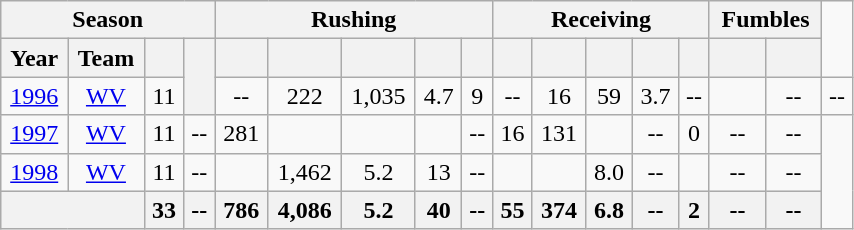<table class= "wikitable sortable" float="left" border="1" style="text-align:center; width:45%;">
<tr>
<th colspan=4>Season</th>
<th colspan=5>Rushing</th>
<th colspan=5>Receiving</th>
<th colspan=2>Fumbles</th>
</tr>
<tr>
<th>Year</th>
<th>Team</th>
<th></th>
<th rowspan=2></th>
<th></th>
<th></th>
<th></th>
<th></th>
<th></th>
<th></th>
<th></th>
<th></th>
<th></th>
<th></th>
<th></th>
<th></th>
</tr>
<tr>
<td><a href='#'>1996</a></td>
<td><a href='#'>WV</a></td>
<td>11</td>
<td>--</td>
<td>222</td>
<td>1,035</td>
<td>4.7</td>
<td>9</td>
<td>--</td>
<td>16</td>
<td>59</td>
<td>3.7</td>
<td>--</td>
<td></td>
<td>--</td>
<td>--</td>
</tr>
<tr>
<td><a href='#'>1997</a></td>
<td><a href='#'>WV</a></td>
<td>11</td>
<td>--</td>
<td>281</td>
<td></td>
<td></td>
<td></td>
<td>--</td>
<td>16</td>
<td>131</td>
<td></td>
<td>--</td>
<td>0</td>
<td>--</td>
<td>--</td>
</tr>
<tr>
<td><a href='#'>1998</a></td>
<td><a href='#'>WV</a></td>
<td>11</td>
<td>--</td>
<td></td>
<td>1,462</td>
<td>5.2</td>
<td>13</td>
<td>--</td>
<td></td>
<td></td>
<td>8.0</td>
<td>--</td>
<td></td>
<td>--</td>
<td>--</td>
</tr>
<tr class="sortbottom" style="background:#eee;">
<th colspan="2"></th>
<th>33</th>
<th>--</th>
<th>786</th>
<th>4,086</th>
<th>5.2</th>
<th>40</th>
<th>--</th>
<th>55</th>
<th>374</th>
<th>6.8</th>
<th>--</th>
<th>2</th>
<th>--</th>
<th>--</th>
</tr>
</table>
